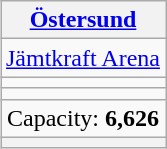<table class=wikitable style="margin:1em auto; text-align:center;">
<tr>
<th><a href='#'>Östersund</a></th>
</tr>
<tr>
<td><a href='#'>Jämtkraft Arena</a></td>
</tr>
<tr>
<td></td>
</tr>
<tr>
<td><small></small></td>
</tr>
<tr>
<td>Capacity: <strong>6,626</strong></td>
</tr>
<tr>
<th rowspan=15 colspan=2></th>
</tr>
</table>
